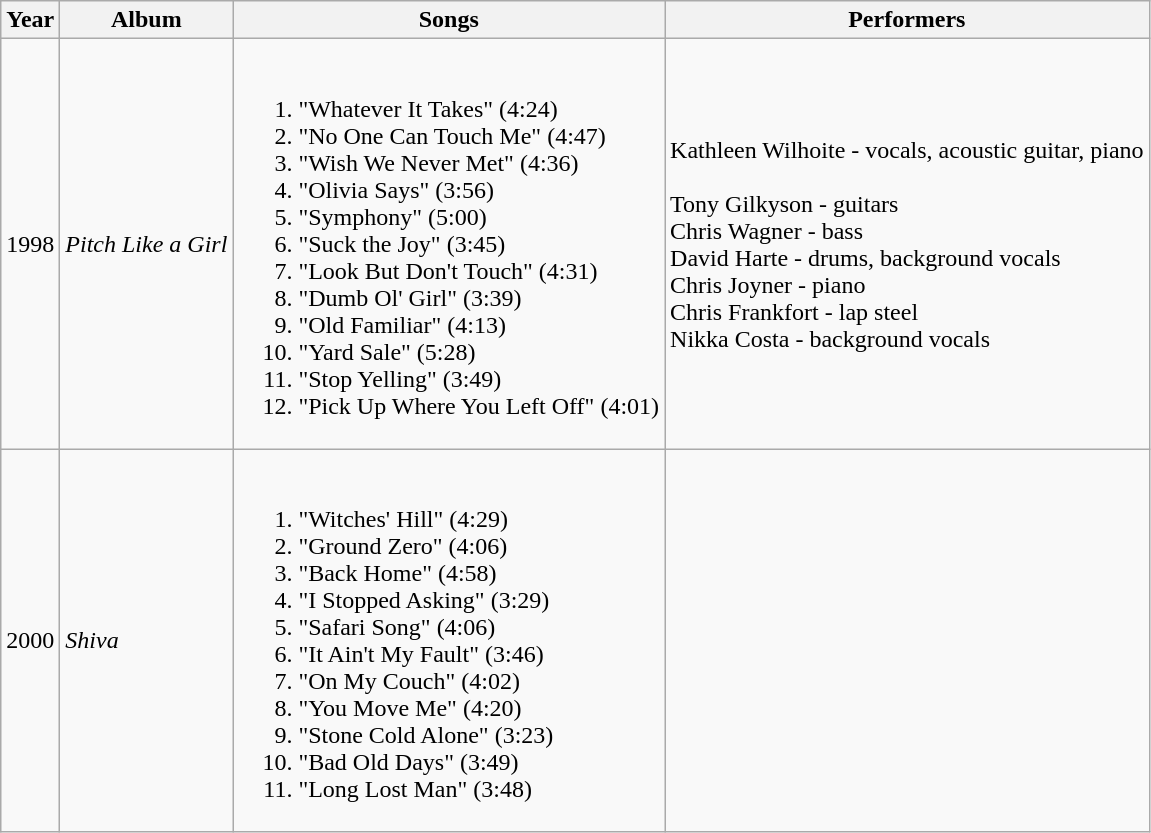<table class="wikitable sortable">
<tr>
<th>Year</th>
<th>Album</th>
<th>Songs</th>
<th>Performers</th>
</tr>
<tr>
<td>1998</td>
<td><em>Pitch Like a Girl</em></td>
<td><br><ol><li>"Whatever It Takes" (4:24)</li><li>"No One Can Touch Me" (4:47)</li><li>"Wish We Never Met" (4:36)</li><li>"Olivia Says" (3:56)</li><li>"Symphony" (5:00)</li><li>"Suck the Joy" (3:45)</li><li>"Look But Don't Touch" (4:31)</li><li>"Dumb Ol' Girl" (3:39)</li><li>"Old Familiar" (4:13)</li><li>"Yard Sale" (5:28)</li><li>"Stop Yelling" (3:49)</li><li>"Pick Up Where You Left Off" (4:01)</li></ol></td>
<td>Kathleen Wilhoite - vocals, acoustic guitar, piano<br><br>Tony Gilkyson - guitars<br>
Chris Wagner - bass<br>
David Harte - drums, background vocals<br>
Chris Joyner - piano<br>
Chris Frankfort - lap steel<br>
Nikka Costa - background vocals</td>
</tr>
<tr>
<td>2000</td>
<td><em>Shiva</em></td>
<td><br><ol><li>"Witches' Hill" (4:29)</li><li>"Ground Zero" (4:06)</li><li>"Back Home" (4:58)</li><li>"I Stopped Asking" (3:29)</li><li>"Safari Song" (4:06)</li><li>"It Ain't My Fault" (3:46)</li><li>"On My Couch" (4:02)</li><li>"You Move Me" (4:20)</li><li>"Stone Cold Alone" (3:23)</li><li>"Bad Old Days" (3:49)</li><li>"Long Lost Man" (3:48)</li></ol></td>
<td></td>
</tr>
</table>
